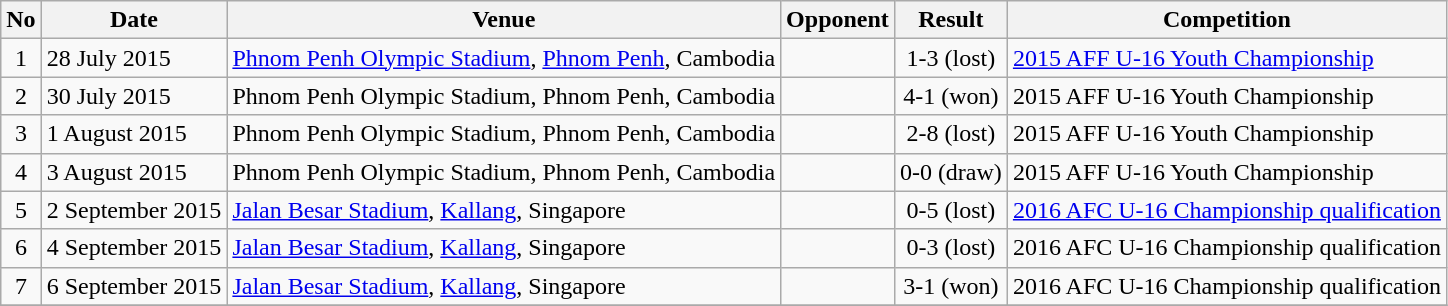<table class="wikitable">
<tr>
<th>No</th>
<th>Date</th>
<th>Venue</th>
<th>Opponent</th>
<th>Result</th>
<th>Competition</th>
</tr>
<tr>
<td align=center>1</td>
<td>28 July 2015</td>
<td><a href='#'>Phnom Penh Olympic Stadium</a>, <a href='#'>Phnom Penh</a>, Cambodia</td>
<td></td>
<td align=center>1-3 (lost)</td>
<td><a href='#'>2015 AFF U-16 Youth Championship</a></td>
</tr>
<tr>
<td align=center>2</td>
<td>30 July 2015</td>
<td>Phnom Penh Olympic Stadium, Phnom Penh, Cambodia</td>
<td></td>
<td align=center>4-1 (won)</td>
<td>2015 AFF U-16 Youth Championship</td>
</tr>
<tr>
<td align=center>3</td>
<td>1 August 2015</td>
<td>Phnom Penh Olympic Stadium, Phnom Penh, Cambodia</td>
<td></td>
<td align=center>2-8 (lost)</td>
<td>2015 AFF U-16 Youth Championship</td>
</tr>
<tr>
<td align=center>4</td>
<td>3 August 2015</td>
<td>Phnom Penh Olympic Stadium, Phnom Penh, Cambodia</td>
<td></td>
<td align=center>0-0 (draw)</td>
<td>2015 AFF U-16 Youth Championship</td>
</tr>
<tr>
<td align=center>5</td>
<td>2 September 2015</td>
<td><a href='#'>Jalan Besar Stadium</a>, <a href='#'>Kallang</a>, Singapore</td>
<td></td>
<td align=center>0-5 (lost)</td>
<td><a href='#'>2016 AFC U-16 Championship qualification</a></td>
</tr>
<tr>
<td align=center>6</td>
<td>4 September 2015</td>
<td><a href='#'>Jalan Besar Stadium</a>, <a href='#'>Kallang</a>, Singapore</td>
<td></td>
<td align=center>0-3 (lost)</td>
<td>2016 AFC U-16 Championship qualification</td>
</tr>
<tr>
<td align=center>7</td>
<td>6 September 2015</td>
<td><a href='#'>Jalan Besar Stadium</a>, <a href='#'>Kallang</a>, Singapore</td>
<td></td>
<td align=center>3-1 (won)</td>
<td>2016 AFC U-16 Championship qualification</td>
</tr>
<tr>
</tr>
</table>
